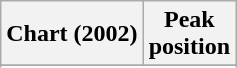<table class="wikitable sortable plainrowheaders" style="text-align:center">
<tr>
<th scope="col">Chart (2002)</th>
<th scope="col">Peak<br>position</th>
</tr>
<tr>
</tr>
<tr>
</tr>
</table>
